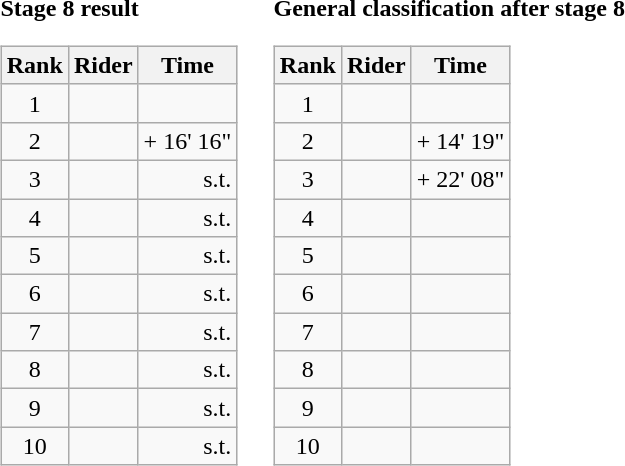<table>
<tr>
<td><strong>Stage 8 result</strong><br><table class="wikitable">
<tr>
<th scope="col">Rank</th>
<th scope="col">Rider</th>
<th scope="col">Time</th>
</tr>
<tr>
<td style="text-align:center;">1</td>
<td></td>
<td style="text-align:right;"></td>
</tr>
<tr>
<td style="text-align:center;">2</td>
<td></td>
<td style="text-align:right;">+ 16' 16"</td>
</tr>
<tr>
<td style="text-align:center;">3</td>
<td></td>
<td style="text-align:right;">s.t.</td>
</tr>
<tr>
<td style="text-align:center;">4</td>
<td></td>
<td style="text-align:right;">s.t.</td>
</tr>
<tr>
<td style="text-align:center;">5</td>
<td></td>
<td style="text-align:right;">s.t.</td>
</tr>
<tr>
<td style="text-align:center;">6</td>
<td></td>
<td style="text-align:right;">s.t.</td>
</tr>
<tr>
<td style="text-align:center;">7</td>
<td></td>
<td style="text-align:right;">s.t.</td>
</tr>
<tr>
<td style="text-align:center;">8</td>
<td></td>
<td style="text-align:right;">s.t.</td>
</tr>
<tr>
<td style="text-align:center;">9</td>
<td></td>
<td style="text-align:right;">s.t.</td>
</tr>
<tr>
<td style="text-align:center;">10</td>
<td></td>
<td style="text-align:right;">s.t.</td>
</tr>
</table>
</td>
<td></td>
<td><strong>General classification after stage 8</strong><br><table class="wikitable">
<tr>
<th scope="col">Rank</th>
<th scope="col">Rider</th>
<th scope="col">Time</th>
</tr>
<tr>
<td style="text-align:center;">1</td>
<td></td>
<td style="text-align:right;"></td>
</tr>
<tr>
<td style="text-align:center;">2</td>
<td></td>
<td style="text-align:right;">+ 14' 19"</td>
</tr>
<tr>
<td style="text-align:center;">3</td>
<td></td>
<td style="text-align:right;">+ 22' 08"</td>
</tr>
<tr>
<td style="text-align:center;">4</td>
<td></td>
<td></td>
</tr>
<tr>
<td style="text-align:center;">5</td>
<td></td>
<td></td>
</tr>
<tr>
<td style="text-align:center;">6</td>
<td></td>
<td></td>
</tr>
<tr>
<td style="text-align:center;">7</td>
<td></td>
<td></td>
</tr>
<tr>
<td style="text-align:center;">8</td>
<td></td>
<td></td>
</tr>
<tr>
<td style="text-align:center;">9</td>
<td></td>
<td></td>
</tr>
<tr>
<td style="text-align:center;">10</td>
<td></td>
<td></td>
</tr>
</table>
</td>
</tr>
</table>
